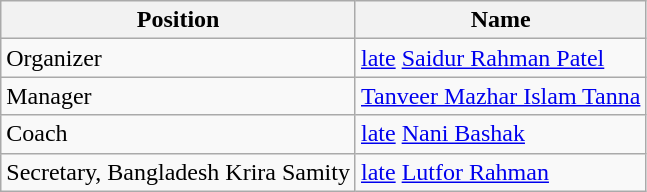<table class="wikitable" style="text-align:center;">
<tr>
<th>Position</th>
<th>Name</th>
</tr>
<tr>
<td align="left">Organizer</td>
<td align="left">  <a href='#'>late</a> <a href='#'>Saidur Rahman Patel</a></td>
</tr>
<tr>
<td align="left">Manager</td>
<td align="left">  <a href='#'>Tanveer Mazhar Islam Tanna</a></td>
</tr>
<tr>
<td align="left">Coach</td>
<td align="left"> <a href='#'>late</a> <a href='#'>Nani Bashak</a></td>
</tr>
<tr>
<td align="left">Secretary, Bangladesh Krira Samity</td>
<td align="left"> <a href='#'>late</a> <a href='#'>Lutfor Rahman</a></td>
</tr>
</table>
